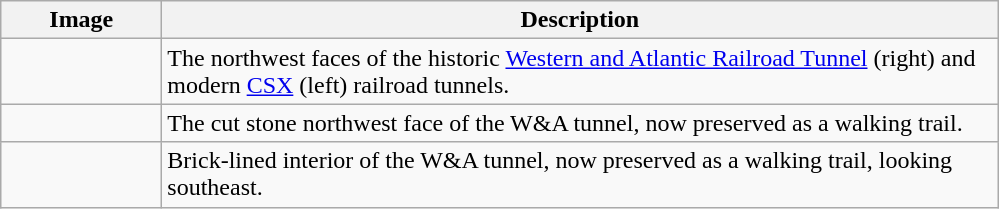<table class="wikitable">
<tr>
<th width="100">Image</th>
<th width="550">Description</th>
</tr>
<tr>
<td></td>
<td>The northwest faces of the historic <a href='#'>Western and Atlantic Railroad Tunnel</a> (right) and modern <a href='#'>CSX</a> (left) railroad tunnels.</td>
</tr>
<tr>
<td></td>
<td>The cut stone northwest face of the W&A tunnel, now preserved as a walking trail.</td>
</tr>
<tr>
<td></td>
<td>Brick-lined interior of the W&A tunnel, now preserved as a walking trail, looking southeast.</td>
</tr>
</table>
